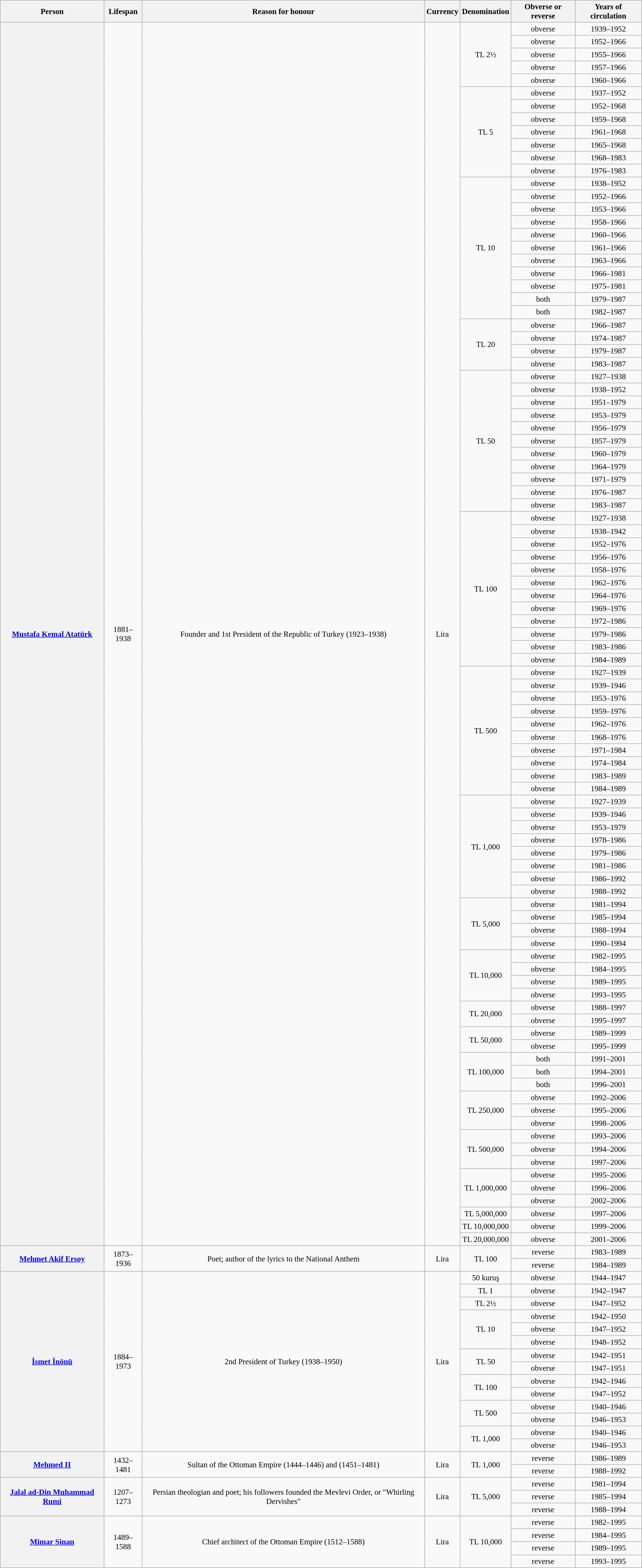<table class="wikitable" style="font-size:95%; text-align:center;">
<tr>
<th>Person</th>
<th>Lifespan</th>
<th>Reason for honour</th>
<th>Currency</th>
<th>Denomination</th>
<th>Obverse or reverse</th>
<th>Years of circulation</th>
</tr>
<tr>
<th rowspan="95"><a href='#'>Mustafa Kemal Atatürk</a></th>
<td rowspan="95">1881–1938</td>
<td rowspan="95">Founder and 1st President of the Republic of Turkey (1923–1938)</td>
<td rowspan="95">Lira</td>
<td rowspan="5">TL 2½</td>
<td>obverse</td>
<td>1939–1952</td>
</tr>
<tr>
<td>obverse</td>
<td>1952–1966</td>
</tr>
<tr>
<td>obverse</td>
<td>1955–1966</td>
</tr>
<tr>
<td>obverse</td>
<td>1957–1966</td>
</tr>
<tr>
<td>obverse</td>
<td>1960–1966</td>
</tr>
<tr>
<td rowspan="7">TL 5</td>
<td>obverse</td>
<td>1937–1952</td>
</tr>
<tr>
<td>obverse</td>
<td>1952–1968</td>
</tr>
<tr>
<td>obverse</td>
<td>1959–1968</td>
</tr>
<tr>
<td>obverse</td>
<td>1961–1968</td>
</tr>
<tr>
<td>obverse</td>
<td>1965–1968</td>
</tr>
<tr>
<td>obverse</td>
<td>1968–1983</td>
</tr>
<tr>
<td>obverse</td>
<td>1976–1983</td>
</tr>
<tr>
<td rowspan="11">TL 10</td>
<td>obverse</td>
<td>1938–1952</td>
</tr>
<tr>
<td>obverse</td>
<td>1952–1966</td>
</tr>
<tr>
<td>obverse</td>
<td>1953–1966</td>
</tr>
<tr>
<td>obverse</td>
<td>1958–1966</td>
</tr>
<tr>
<td>obverse</td>
<td>1960–1966</td>
</tr>
<tr>
<td>obverse</td>
<td>1961–1966</td>
</tr>
<tr>
<td>obverse</td>
<td>1963–1966</td>
</tr>
<tr>
<td>obverse</td>
<td>1966–1981</td>
</tr>
<tr>
<td>obverse</td>
<td>1975–1981</td>
</tr>
<tr>
<td>both</td>
<td>1979–1987</td>
</tr>
<tr>
<td>both</td>
<td>1982–1987</td>
</tr>
<tr>
<td rowspan="4">TL 20</td>
<td>obverse</td>
<td>1966–1987</td>
</tr>
<tr>
<td>obverse</td>
<td>1974–1987</td>
</tr>
<tr>
<td>obverse</td>
<td>1979–1987</td>
</tr>
<tr>
<td>obverse</td>
<td>1983–1987</td>
</tr>
<tr>
<td rowspan="11">TL 50</td>
<td>obverse</td>
<td>1927–1938</td>
</tr>
<tr>
<td>obverse</td>
<td>1938–1952</td>
</tr>
<tr>
<td>obverse</td>
<td>1951–1979</td>
</tr>
<tr>
<td>obverse</td>
<td>1953–1979</td>
</tr>
<tr>
<td>obverse</td>
<td>1956–1979</td>
</tr>
<tr>
<td>obverse</td>
<td>1957–1979</td>
</tr>
<tr>
<td>obverse</td>
<td>1960–1979</td>
</tr>
<tr>
<td>obverse</td>
<td>1964–1979</td>
</tr>
<tr>
<td>obverse</td>
<td>1971–1979</td>
</tr>
<tr>
<td>obverse</td>
<td>1976–1987</td>
</tr>
<tr>
<td>obverse</td>
<td>1983–1987</td>
</tr>
<tr>
<td rowspan="12">TL 100</td>
<td>obverse</td>
<td>1927–1938</td>
</tr>
<tr>
<td>obverse</td>
<td>1938–1942</td>
</tr>
<tr>
<td>obverse</td>
<td>1952–1976</td>
</tr>
<tr>
<td>obverse</td>
<td>1956–1976</td>
</tr>
<tr>
<td>obverse</td>
<td>1958–1976</td>
</tr>
<tr>
<td>obverse</td>
<td>1962–1976</td>
</tr>
<tr>
<td>obverse</td>
<td>1964–1976</td>
</tr>
<tr>
<td>obverse</td>
<td>1969–1976</td>
</tr>
<tr>
<td>obverse</td>
<td>1972–1986</td>
</tr>
<tr>
<td>obverse</td>
<td>1979–1986</td>
</tr>
<tr>
<td>obverse</td>
<td>1983–1986</td>
</tr>
<tr>
<td>obverse</td>
<td>1984–1989</td>
</tr>
<tr>
<td rowspan="10">TL 500</td>
<td>obverse</td>
<td>1927–1939</td>
</tr>
<tr>
<td>obverse</td>
<td>1939–1946</td>
</tr>
<tr>
<td>obverse</td>
<td>1953–1976</td>
</tr>
<tr>
<td>obverse</td>
<td>1959–1976</td>
</tr>
<tr>
<td>obverse</td>
<td>1962–1976</td>
</tr>
<tr>
<td>obverse</td>
<td>1968–1976</td>
</tr>
<tr>
<td>obverse</td>
<td>1971–1984</td>
</tr>
<tr>
<td>obverse</td>
<td>1974–1984</td>
</tr>
<tr>
<td>obverse</td>
<td>1983–1989</td>
</tr>
<tr>
<td>obverse</td>
<td>1984–1989</td>
</tr>
<tr>
<td rowspan="8">TL 1,000</td>
<td>obverse</td>
<td>1927–1939</td>
</tr>
<tr>
<td>obverse</td>
<td>1939–1946</td>
</tr>
<tr>
<td>obverse</td>
<td>1953–1979</td>
</tr>
<tr>
<td>obverse</td>
<td>1978–1986</td>
</tr>
<tr>
<td>obverse</td>
<td>1979–1986</td>
</tr>
<tr>
<td>obverse</td>
<td>1981–1986</td>
</tr>
<tr>
<td>obverse</td>
<td>1986–1992</td>
</tr>
<tr>
<td>obverse</td>
<td>1988–1992</td>
</tr>
<tr>
<td rowspan="4">TL 5,000</td>
<td>obverse</td>
<td>1981–1994</td>
</tr>
<tr>
<td>obverse</td>
<td>1985–1994</td>
</tr>
<tr>
<td>obverse</td>
<td>1988–1994</td>
</tr>
<tr>
<td>obverse</td>
<td>1990–1994</td>
</tr>
<tr>
<td rowspan="4">TL 10,000</td>
<td>obverse</td>
<td>1982–1995</td>
</tr>
<tr>
<td>obverse</td>
<td>1984–1995</td>
</tr>
<tr>
<td>obverse</td>
<td>1989–1995</td>
</tr>
<tr>
<td>obverse</td>
<td>1993–1995</td>
</tr>
<tr>
<td rowspan="2">TL 20,000</td>
<td>obverse</td>
<td>1988–1997</td>
</tr>
<tr>
<td>obverse</td>
<td>1995–1997</td>
</tr>
<tr>
<td rowspan="2">TL 50,000</td>
<td>obverse</td>
<td>1989–1999</td>
</tr>
<tr>
<td>obverse</td>
<td>1995–1999</td>
</tr>
<tr>
<td rowspan="3">TL 100,000</td>
<td>both</td>
<td>1991–2001</td>
</tr>
<tr>
<td>both</td>
<td>1994–2001</td>
</tr>
<tr>
<td>both</td>
<td>1996–2001</td>
</tr>
<tr>
<td rowspan="3">TL 250,000</td>
<td>obverse</td>
<td>1992–2006</td>
</tr>
<tr>
<td>obverse</td>
<td>1995–2006</td>
</tr>
<tr>
<td>obverse</td>
<td>1998–2006</td>
</tr>
<tr>
<td rowspan="3">TL 500,000</td>
<td>obverse</td>
<td>1993–2006</td>
</tr>
<tr>
<td>obverse</td>
<td>1994–2006</td>
</tr>
<tr>
<td>obverse</td>
<td>1997–2006</td>
</tr>
<tr>
<td rowspan="3">TL 1,000,000</td>
<td>obverse</td>
<td>1995–2006</td>
</tr>
<tr>
<td>obverse</td>
<td>1996–2006</td>
</tr>
<tr>
<td>obverse</td>
<td>2002–2006</td>
</tr>
<tr>
<td>TL 5,000,000</td>
<td>obverse</td>
<td>1997–2006</td>
</tr>
<tr>
<td>TL 10,000,000</td>
<td>obverse</td>
<td>1999–2006</td>
</tr>
<tr>
<td>TL 20,000,000</td>
<td>obverse</td>
<td>2001–2006</td>
</tr>
<tr>
<th rowspan="2"><a href='#'>Mehmet Akif Ersoy</a></th>
<td rowspan="2">1873–1936</td>
<td rowspan="2">Poet; author of the lyrics to the National Anthem</td>
<td rowspan="2">Lira</td>
<td rowspan="2">TL 100</td>
<td>reverse</td>
<td>1983–1989</td>
</tr>
<tr>
<td>reverse</td>
<td>1984–1989</td>
</tr>
<tr>
<th rowspan="14"><a href='#'>İsmet İnönü</a></th>
<td rowspan="14">1884–1973</td>
<td rowspan="14">2nd President of Turkey (1938–1950)</td>
<td rowspan="14">Lira</td>
<td>50 kuruş</td>
<td>obverse</td>
<td>1944–1947</td>
</tr>
<tr>
<td>TL 1</td>
<td>obverse</td>
<td>1942–1947</td>
</tr>
<tr>
<td>TL 2½</td>
<td>obverse</td>
<td>1947–1952</td>
</tr>
<tr>
<td rowspan="3">TL 10</td>
<td>obverse</td>
<td>1942–1950</td>
</tr>
<tr>
<td>obverse</td>
<td>1947–1952</td>
</tr>
<tr>
<td>obverse</td>
<td>1948–1952</td>
</tr>
<tr>
<td rowspan="2">TL 50</td>
<td>obverse</td>
<td>1942–1951</td>
</tr>
<tr>
<td>obverse</td>
<td>1947–1951</td>
</tr>
<tr>
<td rowspan="2">TL 100</td>
<td>obverse</td>
<td>1942–1946</td>
</tr>
<tr>
<td>obverse</td>
<td>1947–1952</td>
</tr>
<tr>
<td rowspan="2">TL 500</td>
<td>obverse</td>
<td>1940–1946</td>
</tr>
<tr>
<td>obverse</td>
<td>1946–1953</td>
</tr>
<tr>
<td rowspan="2">TL 1,000</td>
<td>obverse</td>
<td>1940–1946</td>
</tr>
<tr>
<td>obverse</td>
<td>1946–1953</td>
</tr>
<tr>
<th rowspan="2"><a href='#'>Mehmed II</a></th>
<td rowspan="2">1432–1481</td>
<td rowspan="2">Sultan of the Ottoman Empire (1444–1446) and (1451–1481)</td>
<td rowspan="2">Lira</td>
<td rowspan="2">TL 1,000</td>
<td>reverse</td>
<td>1986–1989</td>
</tr>
<tr>
<td>reverse</td>
<td>1988–1992</td>
</tr>
<tr>
<th rowspan="3"><a href='#'>Jalal ad-Din Muhammad Rumi</a></th>
<td rowspan="3">1207–1273</td>
<td rowspan="3">Persian theologian and poet; his followers founded the Mevlevi Order, or "Whirling Dervishes"</td>
<td rowspan="3">Lira</td>
<td rowspan="3">TL 5,000</td>
<td>reverse</td>
<td>1981–1994</td>
</tr>
<tr>
<td>reverse</td>
<td>1985–1994</td>
</tr>
<tr>
<td>reverse</td>
<td>1988–1994</td>
</tr>
<tr>
<th rowspan="4"><a href='#'>Mimar Sinan</a></th>
<td rowspan="4">1489–1588</td>
<td rowspan="4">Chief architect of the Ottoman Empire (1512–1588)</td>
<td rowspan="4">Lira</td>
<td rowspan="4">TL 10,000</td>
<td>reverse</td>
<td>1982–1995</td>
</tr>
<tr>
<td>reverse</td>
<td>1984–1995</td>
</tr>
<tr>
<td>reverse</td>
<td>1989–1995</td>
</tr>
<tr>
<td>reverse</td>
<td>1993–1995</td>
</tr>
</table>
